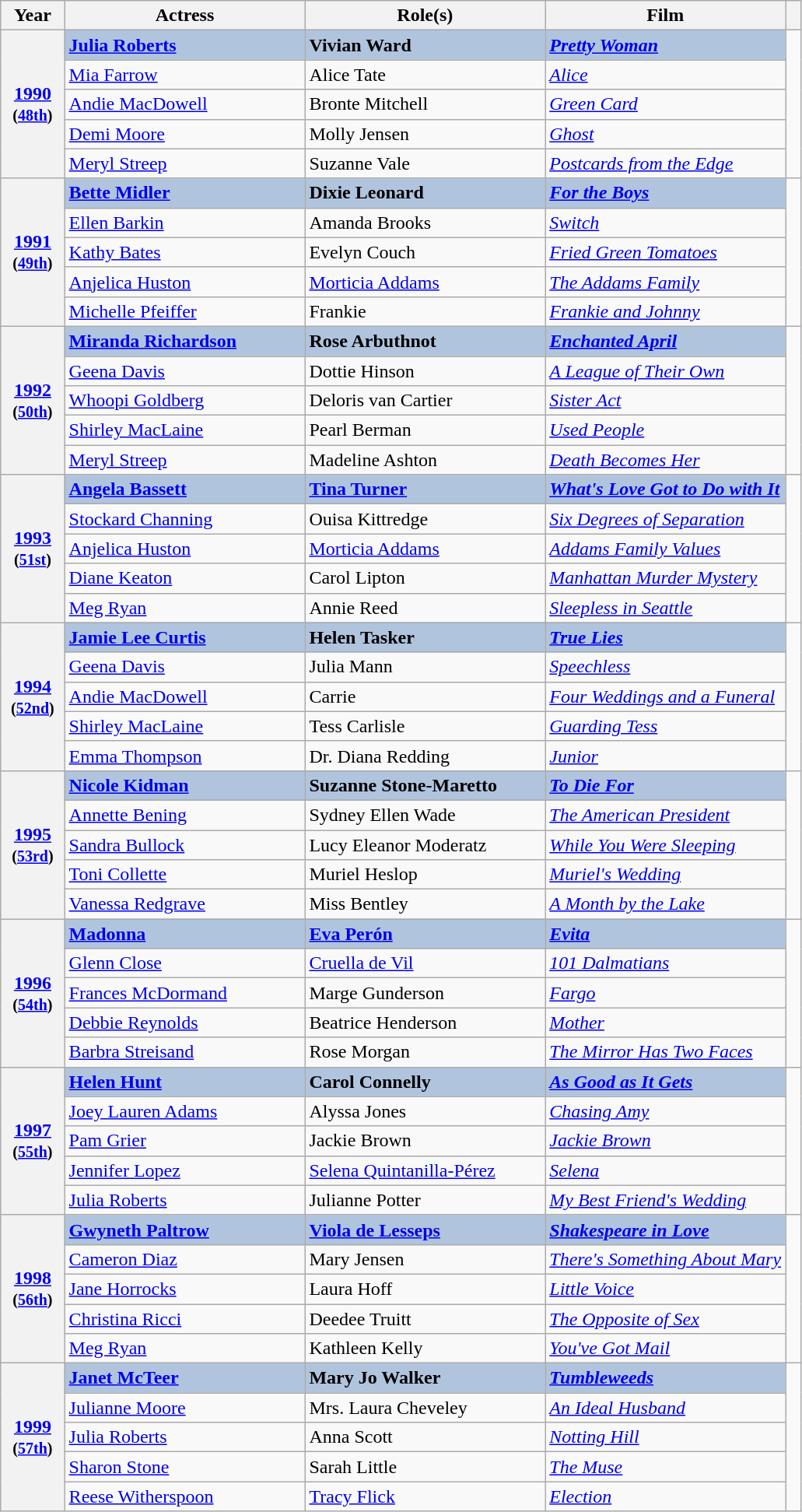<table class="wikitable sortable">
<tr>
<th scope="col" style="width:8%;">Year</th>
<th scope="col" style="width:30%;">Actress</th>
<th scope="col" style="width:30%;">Role(s)</th>
<th scope="col" style="width:30%;">Film</th>
<th scope="col" style="width:2%;" class="unsortable"></th>
</tr>
<tr>
<th rowspan="5" style="text-align:center;"><a href='#'>1990</a> <br> <small>(<a href='#'>48th</a>)</small></th>
<td style="background:#B0C4DE;"><strong><a href='#'>Julia Roberts</a></strong></td>
<td style="background:#B0C4DE;"><strong>Vivian Ward</strong></td>
<td style="background:#B0C4DE;"><strong><em><a href='#'>Pretty Woman</a></em></strong></td>
<td rowspan=5></td>
</tr>
<tr>
<td><a href='#'>Mia Farrow</a></td>
<td>Alice Tate</td>
<td><em><a href='#'>Alice</a></em></td>
</tr>
<tr>
<td><a href='#'>Andie MacDowell</a></td>
<td>Bronte Mitchell</td>
<td><em><a href='#'>Green Card</a></em></td>
</tr>
<tr>
<td><a href='#'>Demi Moore</a></td>
<td>Molly Jensen</td>
<td><em><a href='#'>Ghost</a></em></td>
</tr>
<tr>
<td><a href='#'>Meryl Streep</a></td>
<td>Suzanne Vale</td>
<td><em><a href='#'>Postcards from the Edge</a></em></td>
</tr>
<tr>
<th rowspan="5" style="text-align:center;"><a href='#'>1991</a> <br> <small>(<a href='#'>49th</a>)</small></th>
<td style="background:#B0C4DE;"><strong><a href='#'>Bette Midler</a></strong></td>
<td style="background:#B0C4DE;"><strong>Dixie Leonard</strong></td>
<td style="background:#B0C4DE;"><strong><em><a href='#'>For the Boys</a></em></strong></td>
<td rowspan=5></td>
</tr>
<tr>
<td><a href='#'>Ellen Barkin</a></td>
<td>Amanda Brooks</td>
<td><em><a href='#'>Switch</a></em></td>
</tr>
<tr>
<td><a href='#'>Kathy Bates</a></td>
<td>Evelyn Couch</td>
<td><em><a href='#'>Fried Green Tomatoes</a></em></td>
</tr>
<tr>
<td><a href='#'>Anjelica Huston</a></td>
<td><a href='#'>Morticia Addams</a></td>
<td><em><a href='#'>The Addams Family</a></em></td>
</tr>
<tr>
<td><a href='#'>Michelle Pfeiffer</a></td>
<td>Frankie</td>
<td><em><a href='#'>Frankie and Johnny</a></em></td>
</tr>
<tr>
<th rowspan="5" style="text-align:center;"><a href='#'>1992</a> <br> <small>(<a href='#'>50th</a>)</small></th>
<td style="background:#B0C4DE;"><strong><a href='#'>Miranda Richardson</a></strong></td>
<td style="background:#B0C4DE;"><strong>Rose Arbuthnot</strong></td>
<td style="background:#B0C4DE;"><strong><em><a href='#'>Enchanted April</a></em></strong></td>
<td rowspan=5></td>
</tr>
<tr>
<td><a href='#'>Geena Davis</a></td>
<td>Dottie Hinson</td>
<td><em><a href='#'>A League of Their Own</a></em></td>
</tr>
<tr>
<td><a href='#'>Whoopi Goldberg</a></td>
<td>Deloris van Cartier</td>
<td><em><a href='#'>Sister Act</a></em></td>
</tr>
<tr>
<td><a href='#'>Shirley MacLaine</a></td>
<td>Pearl Berman</td>
<td><em><a href='#'>Used People</a></em></td>
</tr>
<tr>
<td><a href='#'>Meryl Streep</a></td>
<td>Madeline Ashton</td>
<td><em><a href='#'>Death Becomes Her</a></em></td>
</tr>
<tr>
<th rowspan="5" style="text-align:center;"><a href='#'>1993</a> <br> <small>(<a href='#'>51st</a>)</small></th>
<td style="background:#B0C4DE;"><strong><a href='#'>Angela Bassett</a></strong></td>
<td style="background:#B0C4DE;"><strong><a href='#'>Tina Turner</a></strong></td>
<td style="background:#B0C4DE;"><strong><em><a href='#'>What's Love Got to Do with It</a></em></strong></td>
<td rowspan=5></td>
</tr>
<tr>
<td><a href='#'>Stockard Channing</a></td>
<td>Ouisa Kittredge</td>
<td><em><a href='#'>Six Degrees of Separation</a></em></td>
</tr>
<tr>
<td><a href='#'>Anjelica Huston</a></td>
<td><a href='#'>Morticia Addams</a></td>
<td><em><a href='#'>Addams Family Values</a></em></td>
</tr>
<tr>
<td><a href='#'>Diane Keaton</a></td>
<td>Carol Lipton</td>
<td><em><a href='#'>Manhattan Murder Mystery</a></em></td>
</tr>
<tr>
<td><a href='#'>Meg Ryan</a></td>
<td>Annie Reed</td>
<td><em><a href='#'>Sleepless in Seattle</a></em></td>
</tr>
<tr>
<th rowspan="5" style="text-align:center;"><a href='#'>1994</a> <br> <small>(<a href='#'>52nd</a>)</small></th>
<td style="background:#B0C4DE;"><strong><a href='#'>Jamie Lee Curtis</a></strong></td>
<td style="background:#B0C4DE;"><strong>Helen Tasker</strong></td>
<td style="background:#B0C4DE;"><strong><em><a href='#'>True Lies</a></em></strong></td>
<td rowspan=5></td>
</tr>
<tr>
<td><a href='#'>Geena Davis</a></td>
<td>Julia Mann</td>
<td><em><a href='#'>Speechless</a></em></td>
</tr>
<tr>
<td><a href='#'>Andie MacDowell</a></td>
<td>Carrie</td>
<td><em><a href='#'>Four Weddings and a Funeral</a></em></td>
</tr>
<tr>
<td><a href='#'>Shirley MacLaine</a></td>
<td>Tess Carlisle</td>
<td><em><a href='#'>Guarding Tess</a></em></td>
</tr>
<tr>
<td><a href='#'>Emma Thompson</a></td>
<td>Dr. Diana Redding</td>
<td><em><a href='#'>Junior</a></em></td>
</tr>
<tr>
<th rowspan="5" style="text-align:center;"><a href='#'>1995</a> <br> <small>(<a href='#'>53rd</a>)</small></th>
<td style="background:#B0C4DE;"><strong><a href='#'>Nicole Kidman</a></strong></td>
<td style="background:#B0C4DE;"><strong>Suzanne Stone-Maretto</strong></td>
<td style="background:#B0C4DE;"><strong><em><a href='#'>To Die For</a></em></strong></td>
<td rowspan=5></td>
</tr>
<tr>
<td><a href='#'>Annette Bening</a></td>
<td>Sydney Ellen Wade</td>
<td><em><a href='#'>The American President</a></em></td>
</tr>
<tr>
<td><a href='#'>Sandra Bullock</a></td>
<td>Lucy Eleanor Moderatz</td>
<td><em><a href='#'>While You Were Sleeping</a></em></td>
</tr>
<tr>
<td><a href='#'>Toni Collette</a></td>
<td>Muriel Heslop</td>
<td><em><a href='#'>Muriel's Wedding</a></em></td>
</tr>
<tr>
<td><a href='#'>Vanessa Redgrave</a></td>
<td>Miss Bentley</td>
<td><em><a href='#'>A Month by the Lake</a></em></td>
</tr>
<tr>
<th rowspan="5" style="text-align:center;"><a href='#'>1996</a> <br> <small>(<a href='#'>54th</a>)</small></th>
<td style="background:#B0C4DE;"><strong><a href='#'>Madonna</a></strong></td>
<td style="background:#B0C4DE;"><strong><a href='#'>Eva Perón</a></strong></td>
<td style="background:#B0C4DE;"><strong><em><a href='#'>Evita</a></em></strong></td>
<td rowspan=5></td>
</tr>
<tr>
<td><a href='#'>Glenn Close</a></td>
<td><a href='#'>Cruella de Vil</a></td>
<td><em><a href='#'>101 Dalmatians</a></em></td>
</tr>
<tr>
<td><a href='#'>Frances McDormand</a></td>
<td>Marge Gunderson</td>
<td><em><a href='#'>Fargo</a></em></td>
</tr>
<tr>
<td><a href='#'>Debbie Reynolds</a></td>
<td>Beatrice Henderson</td>
<td><em><a href='#'>Mother</a></em></td>
</tr>
<tr>
<td><a href='#'>Barbra Streisand</a></td>
<td>Rose Morgan</td>
<td><em><a href='#'>The Mirror Has Two Faces</a></em></td>
</tr>
<tr>
<th rowspan="5" style="text-align:center;"><a href='#'>1997</a> <br> <small>(<a href='#'>55th</a>)</small></th>
<td style="background:#B0C4DE;"><strong><a href='#'>Helen Hunt</a></strong></td>
<td style="background:#B0C4DE;"><strong>Carol Connelly</strong></td>
<td style="background:#B0C4DE;"><strong><em><a href='#'>As Good as It Gets</a></em></strong></td>
<td rowspan=5></td>
</tr>
<tr>
<td><a href='#'>Joey Lauren Adams</a></td>
<td>Alyssa Jones</td>
<td><em><a href='#'>Chasing Amy</a></em></td>
</tr>
<tr>
<td><a href='#'>Pam Grier</a></td>
<td>Jackie Brown</td>
<td><em><a href='#'>Jackie Brown</a></em></td>
</tr>
<tr>
<td><a href='#'>Jennifer Lopez</a></td>
<td><a href='#'>Selena Quintanilla-Pérez</a></td>
<td><em><a href='#'>Selena</a></em></td>
</tr>
<tr>
<td><a href='#'>Julia Roberts</a></td>
<td>Julianne Potter</td>
<td><em><a href='#'>My Best Friend's Wedding</a></em></td>
</tr>
<tr>
<th rowspan="5" style="text-align:center;"><a href='#'>1998</a> <br> <small>(<a href='#'>56th</a>)</small></th>
<td style="background:#B0C4DE;"><strong><a href='#'>Gwyneth Paltrow</a></strong></td>
<td style="background:#B0C4DE;"><strong><a href='#'>Viola de Lesseps</a></strong></td>
<td style="background:#B0C4DE;"><strong><em><a href='#'>Shakespeare in Love</a></em></strong></td>
<td rowspan=5></td>
</tr>
<tr>
<td><a href='#'>Cameron Diaz</a></td>
<td>Mary Jensen</td>
<td><em><a href='#'>There's Something About Mary</a></em></td>
</tr>
<tr>
<td><a href='#'>Jane Horrocks</a></td>
<td>Laura Hoff</td>
<td><em><a href='#'>Little Voice</a></em></td>
</tr>
<tr>
<td><a href='#'>Christina Ricci</a></td>
<td>Deedee Truitt</td>
<td><em><a href='#'>The Opposite of Sex</a></em></td>
</tr>
<tr>
<td><a href='#'>Meg Ryan</a></td>
<td>Kathleen Kelly</td>
<td><em><a href='#'>You've Got Mail</a></em></td>
</tr>
<tr>
<th rowspan="5" style="text-align:center;"><a href='#'>1999</a> <br> <small>(<a href='#'>57th</a>)</small></th>
<td style="background:#B0C4DE;"><strong><a href='#'>Janet McTeer</a></strong></td>
<td style="background:#B0C4DE;"><strong>Mary Jo Walker</strong></td>
<td style="background:#B0C4DE;"><strong><em><a href='#'>Tumbleweeds</a></em></strong></td>
<td rowspan=5></td>
</tr>
<tr>
<td><a href='#'>Julianne Moore</a></td>
<td>Mrs. Laura Cheveley</td>
<td><em><a href='#'>An Ideal Husband</a></em></td>
</tr>
<tr>
<td><a href='#'>Julia Roberts</a></td>
<td>Anna Scott</td>
<td><em><a href='#'>Notting Hill</a></em></td>
</tr>
<tr>
<td><a href='#'>Sharon Stone</a></td>
<td>Sarah Little</td>
<td><em><a href='#'>The Muse</a></em></td>
</tr>
<tr>
<td><a href='#'>Reese Witherspoon</a></td>
<td><a href='#'>Tracy Flick</a></td>
<td><em><a href='#'>Election</a></em></td>
</tr>
</table>
